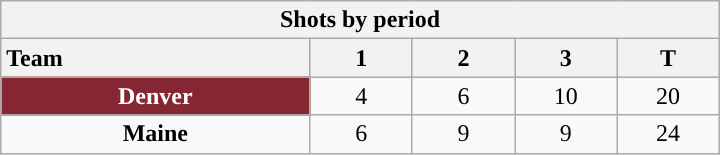<table class="wikitable" style="width:30em; text-align:right;">
<tr>
<th colspan=5>Shots by period</th>
</tr>
<tr>
<th style="width:10em; text-align:left;">Team</th>
<th style="width:3em;">1</th>
<th style="width:3em;">2</th>
<th style="width:3em;">3</th>
<th style="width:3em;">T</th>
</tr>
<tr>
<td align=center style="color:white; background:#862633; "><strong>Denver</strong></td>
<td align=center>4</td>
<td align=center>6</td>
<td align=center>10</td>
<td align=center>20</td>
</tr>
<tr>
<td align=center><strong>Maine</strong></td>
<td align=center>6</td>
<td align=center>9</td>
<td align=center>9</td>
<td align=center>24</td>
</tr>
</table>
